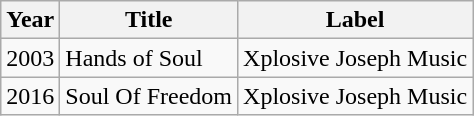<table class="wikitable">
<tr>
<th>Year</th>
<th>Title</th>
<th>Label</th>
</tr>
<tr>
<td>2003</td>
<td>Hands of Soul</td>
<td>Xplosive Joseph Music</td>
</tr>
<tr>
<td>2016</td>
<td>Soul Of Freedom</td>
<td>Xplosive Joseph Music</td>
</tr>
</table>
